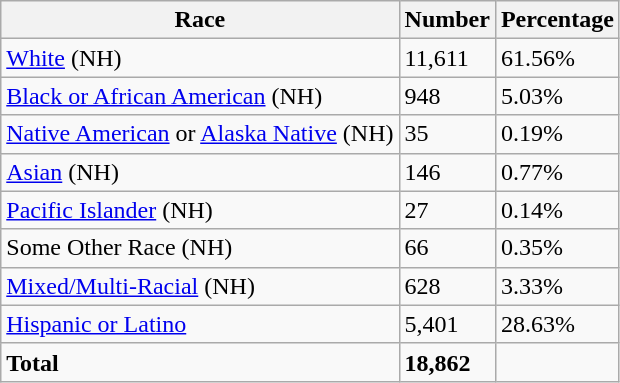<table class="wikitable">
<tr>
<th>Race</th>
<th>Number</th>
<th>Percentage</th>
</tr>
<tr>
<td><a href='#'>White</a> (NH)</td>
<td>11,611</td>
<td>61.56%</td>
</tr>
<tr>
<td><a href='#'>Black or African American</a> (NH)</td>
<td>948</td>
<td>5.03%</td>
</tr>
<tr>
<td><a href='#'>Native American</a> or <a href='#'>Alaska Native</a> (NH)</td>
<td>35</td>
<td>0.19%</td>
</tr>
<tr>
<td><a href='#'>Asian</a> (NH)</td>
<td>146</td>
<td>0.77%</td>
</tr>
<tr>
<td><a href='#'>Pacific Islander</a> (NH)</td>
<td>27</td>
<td>0.14%</td>
</tr>
<tr>
<td>Some Other Race (NH)</td>
<td>66</td>
<td>0.35%</td>
</tr>
<tr>
<td><a href='#'>Mixed/Multi-Racial</a> (NH)</td>
<td>628</td>
<td>3.33%</td>
</tr>
<tr>
<td><a href='#'>Hispanic or Latino</a></td>
<td>5,401</td>
<td>28.63%</td>
</tr>
<tr>
<td><strong>Total</strong></td>
<td><strong>18,862</strong></td>
<td></td>
</tr>
</table>
